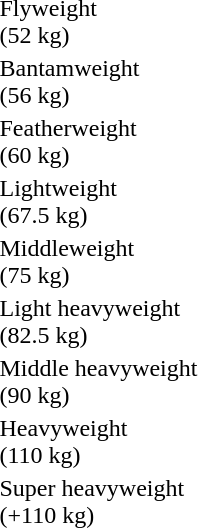<table>
<tr>
<td>Flyweight<br>(52 kg)</td>
<td></td>
<td></td>
<td></td>
</tr>
<tr>
<td>Bantamweight<br>(56 kg)</td>
<td></td>
<td></td>
<td></td>
</tr>
<tr>
<td>Featherweight<br>(60 kg)</td>
<td></td>
<td></td>
<td></td>
</tr>
<tr>
<td>Lightweight<br>(67.5 kg)</td>
<td></td>
<td></td>
<td></td>
</tr>
<tr>
<td>Middleweight<br>(75 kg)</td>
<td></td>
<td></td>
<td></td>
</tr>
<tr>
<td>Light heavyweight<br>(82.5 kg)</td>
<td></td>
<td></td>
<td></td>
</tr>
<tr>
<td>Middle heavyweight<br>(90 kg)</td>
<td></td>
<td></td>
<td></td>
</tr>
<tr>
<td>Heavyweight<br>(110 kg)</td>
<td></td>
<td></td>
<td></td>
</tr>
<tr>
<td>Super heavyweight<br>(+110 kg)</td>
<td></td>
<td></td>
<td></td>
</tr>
</table>
